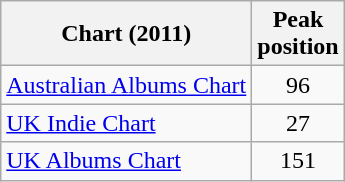<table class="wikitable sortable">
<tr>
<th>Chart (2011)</th>
<th>Peak <br>position</th>
</tr>
<tr>
<td><a href='#'>Australian Albums Chart</a></td>
<td align="center">96</td>
</tr>
<tr>
<td><a href='#'>UK Indie Chart</a></td>
<td align="center">27</td>
</tr>
<tr>
<td><a href='#'>UK Albums Chart</a></td>
<td align="center">151</td>
</tr>
</table>
